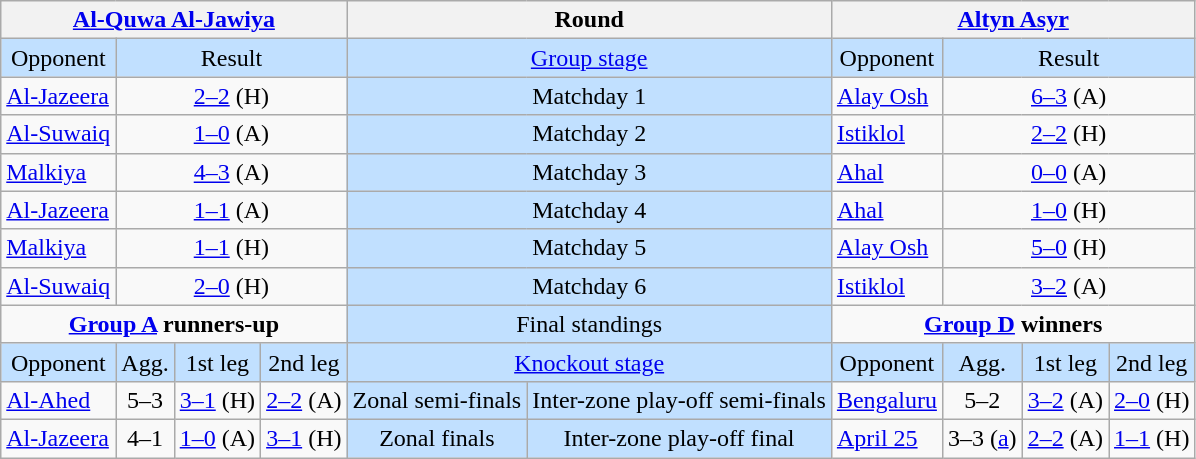<table class="wikitable" style="text-align:center;">
<tr>
<th colspan=4> <a href='#'>Al-Quwa Al-Jawiya</a></th>
<th colspan=2>Round</th>
<th colspan=4> <a href='#'>Altyn Asyr</a></th>
</tr>
<tr bgcolor=#c1e0ff>
<td>Opponent</td>
<td colspan=3>Result</td>
<td colspan=2><a href='#'>Group stage</a></td>
<td>Opponent</td>
<td colspan=3>Result</td>
</tr>
<tr>
<td align=left> <a href='#'>Al-Jazeera</a></td>
<td colspan=3><a href='#'>2–2</a> (H)</td>
<td bgcolor=#c1e0ff colspan=2>Matchday 1</td>
<td align=left> <a href='#'>Alay Osh</a></td>
<td colspan=3><a href='#'>6–3</a> (A)</td>
</tr>
<tr>
<td align=left> <a href='#'>Al-Suwaiq</a></td>
<td colspan=3><a href='#'>1–0</a> (A)</td>
<td bgcolor=#c1e0ff colspan=2>Matchday 2</td>
<td align=left> <a href='#'>Istiklol</a></td>
<td colspan=3><a href='#'>2–2</a> (H)</td>
</tr>
<tr>
<td align=left> <a href='#'>Malkiya</a></td>
<td colspan=3><a href='#'>4–3</a> (A)</td>
<td bgcolor=#c1e0ff colspan=2>Matchday 3</td>
<td align=left> <a href='#'>Ahal</a></td>
<td colspan=3><a href='#'>0–0</a> (A)</td>
</tr>
<tr>
<td align=left> <a href='#'>Al-Jazeera</a></td>
<td colspan=3><a href='#'>1–1</a> (A)</td>
<td bgcolor=#c1e0ff colspan=2>Matchday 4</td>
<td align=left> <a href='#'>Ahal</a></td>
<td colspan=3><a href='#'>1–0</a> (H)</td>
</tr>
<tr>
<td align=left> <a href='#'>Malkiya</a></td>
<td colspan=3><a href='#'>1–1</a> (H)</td>
<td bgcolor=#c1e0ff colspan=2>Matchday 5</td>
<td align=left> <a href='#'>Alay Osh</a></td>
<td colspan=3><a href='#'>5–0</a> (H)</td>
</tr>
<tr>
<td align=left> <a href='#'>Al-Suwaiq</a></td>
<td colspan=3><a href='#'>2–0</a> (H)</td>
<td bgcolor=#c1e0ff colspan=2>Matchday 6</td>
<td align=left> <a href='#'>Istiklol</a></td>
<td colspan=3><a href='#'>3–2</a> (A)</td>
</tr>
<tr>
<td colspan=4 align=center valign=top><strong><a href='#'>Group A</a> runners-up</strong><br></td>
<td bgcolor=#c1e0ff colspan=2>Final standings</td>
<td colspan=4 align=center valign=top><strong><a href='#'>Group D</a> winners</strong><br></td>
</tr>
<tr bgcolor=#c1e0ff>
<td>Opponent</td>
<td>Agg.</td>
<td>1st leg</td>
<td>2nd leg</td>
<td colspan=2><a href='#'>Knockout stage</a></td>
<td>Opponent</td>
<td>Agg.</td>
<td>1st leg</td>
<td>2nd leg</td>
</tr>
<tr>
<td align=left> <a href='#'>Al-Ahed</a></td>
<td>5–3</td>
<td><a href='#'>3–1</a> (H)</td>
<td><a href='#'>2–2</a> (A)</td>
<td bgcolor=#c1e0ff>Zonal semi-finals</td>
<td bgcolor=#c1e0ff>Inter-zone play-off semi-finals</td>
<td align=left> <a href='#'>Bengaluru</a></td>
<td>5–2</td>
<td><a href='#'>3–2</a> (A)</td>
<td><a href='#'>2–0</a> (H)</td>
</tr>
<tr>
<td align=left> <a href='#'>Al-Jazeera</a></td>
<td>4–1</td>
<td><a href='#'>1–0</a> (A)</td>
<td><a href='#'>3–1</a> (H)</td>
<td bgcolor=#c1e0ff>Zonal finals</td>
<td bgcolor=#c1e0ff>Inter-zone play-off final</td>
<td align=left> <a href='#'>April 25</a></td>
<td>3–3 (<a href='#'>a</a>)</td>
<td><a href='#'>2–2</a> (A)</td>
<td><a href='#'>1–1</a> (H)</td>
</tr>
</table>
